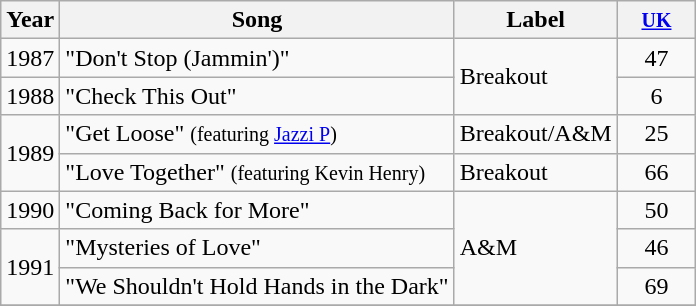<table class="wikitable">
<tr>
<th>Year</th>
<th>Song</th>
<th>Label</th>
<th style="width:45px;"><small><a href='#'>UK</a></small><br></th>
</tr>
<tr>
<td rowspan="1">1987</td>
<td>"Don't Stop (Jammin')"</td>
<td rowspan="2">Breakout</td>
<td align=center>47</td>
</tr>
<tr>
<td rowspan="1">1988</td>
<td>"Check This Out"</td>
<td align=center>6</td>
</tr>
<tr>
<td rowspan="2">1989</td>
<td>"Get Loose" <small>(featuring <a href='#'>Jazzi P</a>)</small></td>
<td>Breakout/A&M</td>
<td align=center>25</td>
</tr>
<tr>
<td>"Love Together" <small>(featuring Kevin Henry)</small></td>
<td>Breakout</td>
<td align=center>66</td>
</tr>
<tr>
<td rowspan="1">1990</td>
<td>"Coming Back for More"</td>
<td rowspan="3">A&M</td>
<td align=center>50</td>
</tr>
<tr>
<td rowspan="2">1991</td>
<td>"Mysteries of Love"</td>
<td align=center>46</td>
</tr>
<tr>
<td>"We Shouldn't Hold Hands in the Dark"</td>
<td align=center>69</td>
</tr>
<tr>
</tr>
</table>
